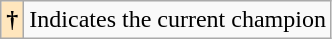<table class="wikitable sortable">
<tr>
<th style="background-color:#ffe6bd">†</th>
<td>Indicates the current champion</td>
</tr>
</table>
